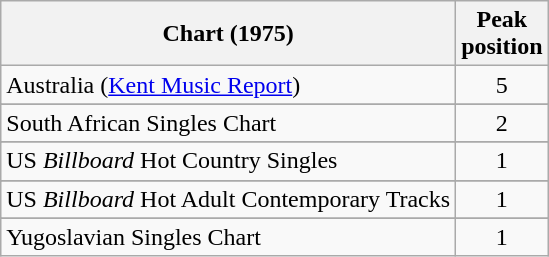<table class="wikitable sortable">
<tr>
<th>Chart (1975)</th>
<th>Peak<br>position</th>
</tr>
<tr>
<td>Australia (<a href='#'>Kent Music Report</a>)</td>
<td style="text-align:center;">5</td>
</tr>
<tr>
</tr>
<tr>
</tr>
<tr>
</tr>
<tr>
</tr>
<tr>
</tr>
<tr>
</tr>
<tr>
</tr>
<tr>
</tr>
<tr>
</tr>
<tr>
<td>South African Singles Chart</td>
<td style="text-align:center;">2</td>
</tr>
<tr>
</tr>
<tr>
</tr>
<tr>
<td>US <em>Billboard</em> Hot Country Singles</td>
<td style="text-align:center;">1</td>
</tr>
<tr>
</tr>
<tr>
<td>US <em>Billboard</em> Hot Adult Contemporary Tracks</td>
<td style="text-align:center;">1</td>
</tr>
<tr>
</tr>
<tr>
<td>Yugoslavian Singles Chart</td>
<td style="text-align:center;">1</td>
</tr>
</table>
